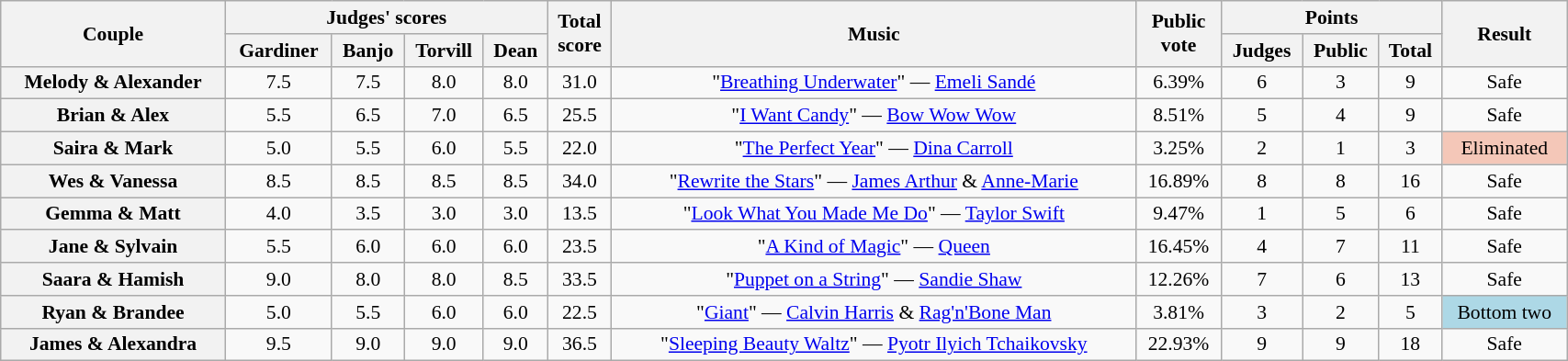<table class="wikitable sortable" style="text-align:center; font-size:90%; width:90%">
<tr>
<th scope="col" rowspan=2>Couple</th>
<th scope="col" colspan=4 class="unsortable">Judges' scores</th>
<th scope="col" rowspan=2>Total<br>score</th>
<th scope="col" rowspan=2 class="unsortable">Music</th>
<th scope="col" rowspan=2>Public<br>vote</th>
<th scope="col" colspan=3 class="unsortable">Points</th>
<th scope="col" rowspan=2 class="unsortable">Result</th>
</tr>
<tr>
<th class="unsortable">Gardiner</th>
<th class="unsortable">Banjo</th>
<th class="unsortable">Torvill</th>
<th class="unsortable">Dean</th>
<th class="unsortable">Judges</th>
<th class="unsortable">Public</th>
<th class="unsortable">Total</th>
</tr>
<tr>
<th scope="row">Melody & Alexander</th>
<td>7.5</td>
<td>7.5</td>
<td>8.0</td>
<td>8.0</td>
<td>31.0</td>
<td>"<a href='#'>Breathing Underwater</a>" — <a href='#'>Emeli Sandé</a></td>
<td>6.39%</td>
<td>6</td>
<td>3</td>
<td>9</td>
<td>Safe</td>
</tr>
<tr>
<th scope="row">Brian & Alex</th>
<td>5.5</td>
<td>6.5</td>
<td>7.0</td>
<td>6.5</td>
<td>25.5</td>
<td>"<a href='#'>I Want Candy</a>" — <a href='#'>Bow Wow Wow</a></td>
<td>8.51%</td>
<td>5</td>
<td>4</td>
<td>9</td>
<td>Safe</td>
</tr>
<tr>
<th scope="row">Saira & Mark</th>
<td>5.0</td>
<td>5.5</td>
<td>6.0</td>
<td>5.5</td>
<td>22.0</td>
<td>"<a href='#'>The Perfect Year</a>" — <a href='#'>Dina Carroll</a></td>
<td>3.25%</td>
<td>2</td>
<td>1</td>
<td>3</td>
<td bgcolor="#f4c7b8">Eliminated</td>
</tr>
<tr>
<th scope="row">Wes & Vanessa</th>
<td>8.5</td>
<td>8.5</td>
<td>8.5</td>
<td>8.5</td>
<td>34.0</td>
<td>"<a href='#'>Rewrite the Stars</a>" — <a href='#'>James Arthur</a> & <a href='#'>Anne-Marie</a></td>
<td>16.89%</td>
<td>8</td>
<td>8</td>
<td>16</td>
<td>Safe</td>
</tr>
<tr>
<th scope="row">Gemma & Matt</th>
<td>4.0</td>
<td>3.5</td>
<td>3.0</td>
<td>3.0</td>
<td>13.5</td>
<td>"<a href='#'>Look What You Made Me Do</a>" — <a href='#'>Taylor Swift</a></td>
<td>9.47%</td>
<td>1</td>
<td>5</td>
<td>6</td>
<td>Safe</td>
</tr>
<tr>
<th scope="row">Jane & Sylvain</th>
<td>5.5</td>
<td>6.0</td>
<td>6.0</td>
<td>6.0</td>
<td>23.5</td>
<td>"<a href='#'>A Kind of Magic</a>" — <a href='#'>Queen</a></td>
<td>16.45%</td>
<td>4</td>
<td>7</td>
<td>11</td>
<td>Safe</td>
</tr>
<tr>
<th scope="row">Saara & Hamish</th>
<td>9.0</td>
<td>8.0</td>
<td>8.0</td>
<td>8.5</td>
<td>33.5</td>
<td>"<a href='#'>Puppet on a String</a>" — <a href='#'>Sandie Shaw</a></td>
<td>12.26%</td>
<td>7</td>
<td>6</td>
<td>13</td>
<td>Safe</td>
</tr>
<tr>
<th scope="row">Ryan & Brandee</th>
<td>5.0</td>
<td>5.5</td>
<td>6.0</td>
<td>6.0</td>
<td>22.5</td>
<td>"<a href='#'>Giant</a>" — <a href='#'>Calvin Harris</a> & <a href='#'>Rag'n'Bone Man</a></td>
<td>3.81%</td>
<td>3</td>
<td>2</td>
<td>5</td>
<td bgcolor="lightblue">Bottom two</td>
</tr>
<tr>
<th scope="row">James & Alexandra</th>
<td>9.5</td>
<td>9.0</td>
<td>9.0</td>
<td>9.0</td>
<td>36.5</td>
<td>"<a href='#'>Sleeping Beauty Waltz</a>" — <a href='#'>Pyotr Ilyich Tchaikovsky</a></td>
<td>22.93%</td>
<td>9</td>
<td>9</td>
<td>18</td>
<td>Safe</td>
</tr>
</table>
